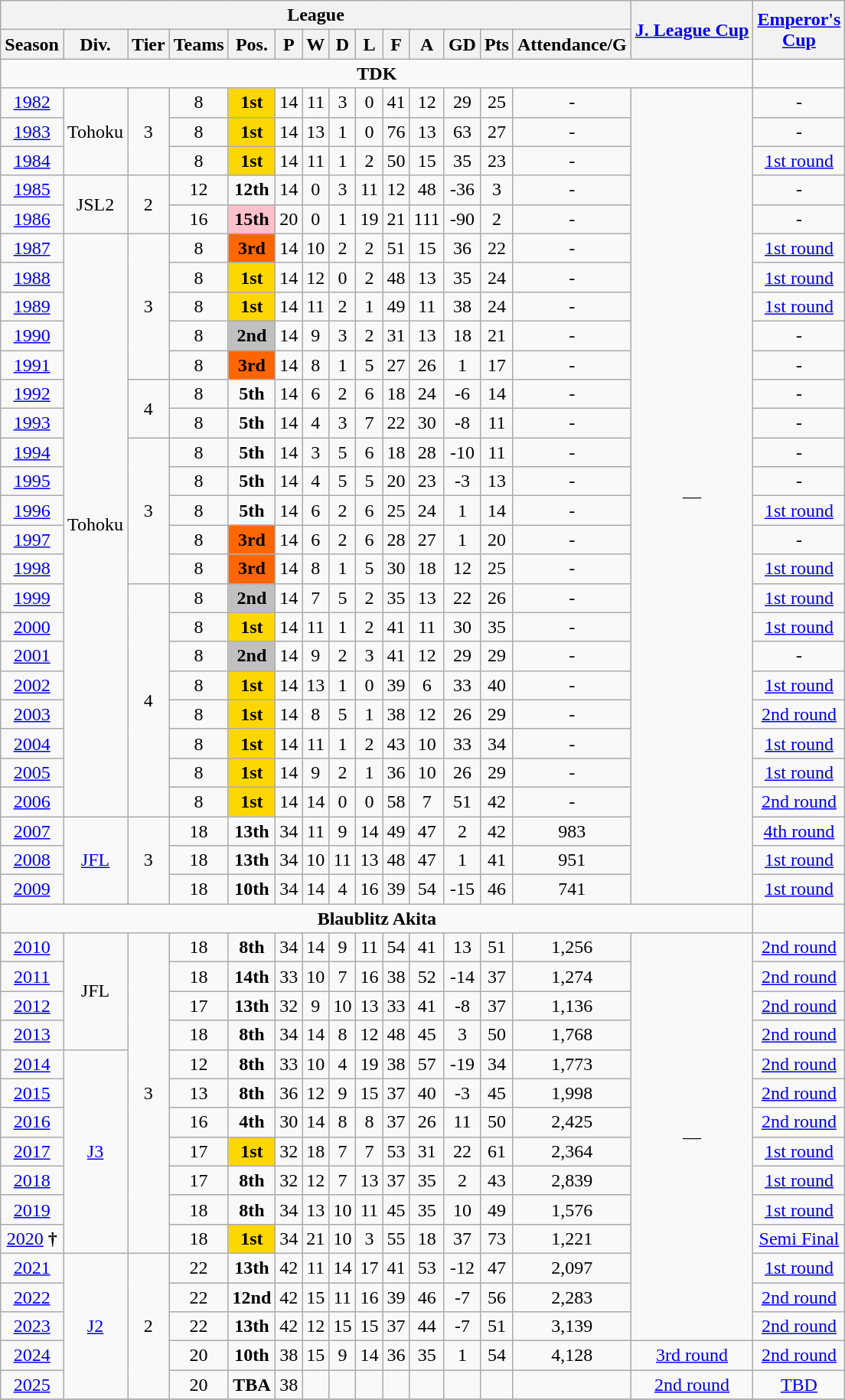<table class="wikitable" style="text-align:center">
<tr>
<th colspan="14">League</th>
<th rowspan="2"><a href='#'>J. League Cup</a></th>
<th rowspan="2"><a href='#'>Emperor's<br>Cup</a></th>
</tr>
<tr>
<th>Season</th>
<th>Div.</th>
<th>Tier</th>
<th>Teams</th>
<th>Pos.</th>
<th>P</th>
<th>W</th>
<th>D</th>
<th>L</th>
<th>F</th>
<th>A</th>
<th>GD</th>
<th>Pts</th>
<th>Attendance/G</th>
</tr>
<tr>
<td colspan="15"><strong>TDK</strong></td>
</tr>
<tr>
<td><a href='#'>1982</a></td>
<td rowspan=3>Tohoku</td>
<td rowspan=3>3</td>
<td>8</td>
<td bgcolor=gold><strong>1st</strong></td>
<td>14</td>
<td>11</td>
<td>3</td>
<td>0</td>
<td>41</td>
<td>12</td>
<td>29</td>
<td>25</td>
<td>-</td>
<td rowspan="28">—</td>
<td>-</td>
</tr>
<tr>
<td><a href='#'>1983</a></td>
<td>8</td>
<td bgcolor=gold><strong>1st</strong></td>
<td>14</td>
<td>13</td>
<td>1</td>
<td>0</td>
<td>76</td>
<td>13</td>
<td>63</td>
<td>27</td>
<td>-</td>
<td>-</td>
</tr>
<tr>
<td><a href='#'>1984</a></td>
<td>8</td>
<td bgcolor=gold><strong>1st</strong></td>
<td>14</td>
<td>11</td>
<td>1</td>
<td>2</td>
<td>50</td>
<td>15</td>
<td>35</td>
<td>23</td>
<td>-</td>
<td><a href='#'>1st round</a></td>
</tr>
<tr>
<td align=center><a href='#'>1985</a></td>
<td rowspan=2>JSL2</td>
<td rowspan=2>2</td>
<td>12</td>
<td><strong>12th</strong></td>
<td>14</td>
<td>0</td>
<td>3</td>
<td>11</td>
<td>12</td>
<td>48</td>
<td>-36</td>
<td>3</td>
<td>-</td>
<td>-</td>
</tr>
<tr>
<td><a href='#'>1986</a></td>
<td>16</td>
<td bgcolor=pink><strong>15th</strong></td>
<td>20</td>
<td>0</td>
<td>1</td>
<td>19</td>
<td>21</td>
<td>111</td>
<td>-90</td>
<td>2</td>
<td>-</td>
<td>-</td>
</tr>
<tr>
<td><a href='#'>1987</a></td>
<td rowspan=20>Tohoku</td>
<td rowspan=5>3</td>
<td>8</td>
<td bgcolor=ff6600><strong>3rd</strong></td>
<td>14</td>
<td>10</td>
<td>2</td>
<td>2</td>
<td>51</td>
<td>15</td>
<td>36</td>
<td>22</td>
<td>-</td>
<td><a href='#'>1st round</a></td>
</tr>
<tr>
<td><a href='#'>1988</a></td>
<td>8</td>
<td bgcolor=gold><strong>1st</strong></td>
<td>14</td>
<td>12</td>
<td>0</td>
<td>2</td>
<td>48</td>
<td>13</td>
<td>35</td>
<td>24</td>
<td>-</td>
<td><a href='#'>1st round</a></td>
</tr>
<tr>
<td><a href='#'>1989</a></td>
<td>8</td>
<td bgcolor=gold><strong>1st</strong></td>
<td>14</td>
<td>11</td>
<td>2</td>
<td>1</td>
<td>49</td>
<td>11</td>
<td>38</td>
<td>24</td>
<td>-</td>
<td><a href='#'>1st round</a></td>
</tr>
<tr>
<td><a href='#'>1990</a></td>
<td>8</td>
<td bgcolor=silver><strong>2nd</strong></td>
<td>14</td>
<td>9</td>
<td>3</td>
<td>2</td>
<td>31</td>
<td>13</td>
<td>18</td>
<td>21</td>
<td>-</td>
<td>-</td>
</tr>
<tr>
<td><a href='#'>1991</a></td>
<td>8</td>
<td bgcolor=ff6600><strong>3rd</strong></td>
<td>14</td>
<td>8</td>
<td>1</td>
<td>5</td>
<td>27</td>
<td>26</td>
<td>1</td>
<td>17</td>
<td>-</td>
<td>-</td>
</tr>
<tr>
<td><a href='#'>1992</a></td>
<td rowspan=2>4</td>
<td>8</td>
<td><strong>5th</strong></td>
<td>14</td>
<td>6</td>
<td>2</td>
<td>6</td>
<td>18</td>
<td>24</td>
<td>-6</td>
<td>14</td>
<td>-</td>
<td>-</td>
</tr>
<tr>
<td><a href='#'>1993</a></td>
<td>8</td>
<td><strong>5th</strong></td>
<td>14</td>
<td>4</td>
<td>3</td>
<td>7</td>
<td>22</td>
<td>30</td>
<td>-8</td>
<td>11</td>
<td>-</td>
<td>-</td>
</tr>
<tr>
<td><a href='#'>1994</a></td>
<td rowspan=5>3</td>
<td>8</td>
<td><strong>5th</strong></td>
<td>14</td>
<td>3</td>
<td>5</td>
<td>6</td>
<td>18</td>
<td>28</td>
<td>-10</td>
<td>11</td>
<td>-</td>
<td>-</td>
</tr>
<tr>
<td><a href='#'>1995</a></td>
<td>8</td>
<td><strong>5th</strong></td>
<td>14</td>
<td>4</td>
<td>5</td>
<td>5</td>
<td>20</td>
<td>23</td>
<td>-3</td>
<td>13</td>
<td>-</td>
<td>-</td>
</tr>
<tr>
<td><a href='#'>1996</a></td>
<td>8</td>
<td><strong>5th</strong></td>
<td>14</td>
<td>6</td>
<td>2</td>
<td>6</td>
<td>25</td>
<td>24</td>
<td>1</td>
<td>14</td>
<td>-</td>
<td><a href='#'>1st round</a></td>
</tr>
<tr>
<td><a href='#'>1997</a></td>
<td>8</td>
<td bgcolor=ff6600><strong>3rd</strong></td>
<td>14</td>
<td>6</td>
<td>2</td>
<td>6</td>
<td>28</td>
<td>27</td>
<td>1</td>
<td>20</td>
<td>-</td>
<td>-</td>
</tr>
<tr>
<td><a href='#'>1998</a></td>
<td>8</td>
<td bgcolor=ff6600><strong>3rd</strong></td>
<td>14</td>
<td>8</td>
<td>1</td>
<td>5</td>
<td>30</td>
<td>18</td>
<td>12</td>
<td>25</td>
<td>-</td>
<td><a href='#'>1st round</a></td>
</tr>
<tr>
<td><a href='#'>1999</a></td>
<td rowspan=8>4</td>
<td>8</td>
<td bgcolor=silver><strong>2nd</strong></td>
<td>14</td>
<td>7</td>
<td>5</td>
<td>2</td>
<td>35</td>
<td>13</td>
<td>22</td>
<td>26</td>
<td>-</td>
<td><a href='#'>1st round</a></td>
</tr>
<tr>
<td><a href='#'>2000</a></td>
<td>8</td>
<td bgcolor=gold><strong>1st</strong></td>
<td>14</td>
<td>11</td>
<td>1</td>
<td>2</td>
<td>41</td>
<td>11</td>
<td>30</td>
<td>35</td>
<td>-</td>
<td><a href='#'>1st round</a></td>
</tr>
<tr>
<td><a href='#'>2001</a></td>
<td>8</td>
<td bgcolor=silver><strong>2nd</strong></td>
<td>14</td>
<td>9</td>
<td>2</td>
<td>3</td>
<td>41</td>
<td>12</td>
<td>29</td>
<td>29</td>
<td>-</td>
<td>-</td>
</tr>
<tr>
<td><a href='#'>2002</a></td>
<td>8</td>
<td bgcolor=gold><strong>1st</strong></td>
<td>14</td>
<td>13</td>
<td>1</td>
<td>0</td>
<td>39</td>
<td>6</td>
<td>33</td>
<td>40</td>
<td>-</td>
<td><a href='#'>1st round</a></td>
</tr>
<tr>
<td><a href='#'>2003</a></td>
<td>8</td>
<td bgcolor=gold><strong>1st</strong></td>
<td>14</td>
<td>8</td>
<td>5</td>
<td>1</td>
<td>38</td>
<td>12</td>
<td>26</td>
<td>29</td>
<td>-</td>
<td><a href='#'>2nd round</a></td>
</tr>
<tr>
<td><a href='#'>2004</a></td>
<td>8</td>
<td bgcolor=gold><strong>1st</strong></td>
<td>14</td>
<td>11</td>
<td>1</td>
<td>2</td>
<td>43</td>
<td>10</td>
<td>33</td>
<td>34</td>
<td>-</td>
<td><a href='#'>1st round</a></td>
</tr>
<tr>
<td><a href='#'>2005</a></td>
<td>8</td>
<td bgcolor=gold><strong>1st</strong></td>
<td>14</td>
<td>9</td>
<td>2</td>
<td>1</td>
<td>36</td>
<td>10</td>
<td>26</td>
<td>29</td>
<td>-</td>
<td><a href='#'>1st round</a></td>
</tr>
<tr>
<td><a href='#'>2006</a></td>
<td>8</td>
<td bgcolor=gold><strong>1st</strong></td>
<td>14</td>
<td>14</td>
<td>0</td>
<td>0</td>
<td>58</td>
<td>7</td>
<td>51</td>
<td>42</td>
<td>-</td>
<td><a href='#'>2nd round</a></td>
</tr>
<tr>
<td><a href='#'>2007</a></td>
<td rowspan="3"><a href='#'>JFL</a></td>
<td rowspan="3">3</td>
<td>18</td>
<td><strong>13th</strong></td>
<td>34</td>
<td>11</td>
<td>9</td>
<td>14</td>
<td>49</td>
<td>47</td>
<td>2</td>
<td>42</td>
<td>983</td>
<td><a href='#'>4th round</a></td>
</tr>
<tr>
<td><a href='#'>2008</a></td>
<td>18</td>
<td><strong>13th</strong></td>
<td>34</td>
<td>10</td>
<td>11</td>
<td>13</td>
<td>48</td>
<td>47</td>
<td>1</td>
<td>41</td>
<td>951</td>
<td><a href='#'>1st round</a></td>
</tr>
<tr>
<td><a href='#'>2009</a></td>
<td>18</td>
<td><strong>10th</strong></td>
<td>34</td>
<td>14</td>
<td>4</td>
<td>16</td>
<td>39</td>
<td>54</td>
<td>-15</td>
<td>46</td>
<td>741</td>
<td><a href='#'>1st round</a></td>
</tr>
<tr>
<td colspan="15"><strong>Blaublitz Akita</strong></td>
</tr>
<tr>
<td><a href='#'>2010</a></td>
<td rowspan="4">JFL</td>
<td rowspan="11">3</td>
<td>18</td>
<td><strong>8th</strong></td>
<td>34</td>
<td>14</td>
<td>9</td>
<td>11</td>
<td>54</td>
<td>41</td>
<td>13</td>
<td>51</td>
<td>1,256</td>
<td rowspan="14">—</td>
<td><a href='#'>2nd round</a></td>
</tr>
<tr>
<td><a href='#'>2011</a></td>
<td>18</td>
<td><strong>14th</strong></td>
<td>33</td>
<td>10</td>
<td>7</td>
<td>16</td>
<td>38</td>
<td>52</td>
<td>-14</td>
<td>37</td>
<td>1,274</td>
<td><a href='#'>2nd round</a></td>
</tr>
<tr>
<td><a href='#'>2012</a></td>
<td>17</td>
<td><strong>13th</strong></td>
<td>32</td>
<td>9</td>
<td>10</td>
<td>13</td>
<td>33</td>
<td>41</td>
<td>-8</td>
<td>37</td>
<td>1,136</td>
<td><a href='#'>2nd round</a></td>
</tr>
<tr>
<td><a href='#'>2013</a></td>
<td>18</td>
<td><strong>8th</strong></td>
<td>34</td>
<td>14</td>
<td>8</td>
<td>12</td>
<td>48</td>
<td>45</td>
<td>3</td>
<td>50</td>
<td>1,768</td>
<td><a href='#'>2nd round</a></td>
</tr>
<tr>
<td><a href='#'>2014</a></td>
<td rowspan=7><a href='#'>J3</a></td>
<td>12</td>
<td><strong>8th</strong></td>
<td>33</td>
<td>10</td>
<td>4</td>
<td>19</td>
<td>38</td>
<td>57</td>
<td>-19</td>
<td>34</td>
<td>1,773</td>
<td><a href='#'>2nd round</a></td>
</tr>
<tr>
<td><a href='#'>2015</a></td>
<td>13</td>
<td><strong>8th</strong></td>
<td>36</td>
<td>12</td>
<td>9</td>
<td>15</td>
<td>37</td>
<td>40</td>
<td>-3</td>
<td>45</td>
<td>1,998</td>
<td><a href='#'>2nd round</a></td>
</tr>
<tr>
<td><a href='#'>2016</a></td>
<td>16</td>
<td><strong>4th</strong></td>
<td>30</td>
<td>14</td>
<td>8</td>
<td>8</td>
<td>37</td>
<td>26</td>
<td>11</td>
<td>50</td>
<td>2,425</td>
<td><a href='#'>2nd round</a></td>
</tr>
<tr>
<td><a href='#'>2017</a></td>
<td>17</td>
<td bgcolor=gold><strong>1st</strong></td>
<td>32</td>
<td>18</td>
<td>7</td>
<td>7</td>
<td>53</td>
<td>31</td>
<td>22</td>
<td>61</td>
<td>2,364</td>
<td><a href='#'>1st round</a></td>
</tr>
<tr>
<td><a href='#'>2018</a></td>
<td>17</td>
<td><strong>8th</strong></td>
<td>32</td>
<td>12</td>
<td>7</td>
<td>13</td>
<td>37</td>
<td>35</td>
<td>2</td>
<td>43</td>
<td>2,839</td>
<td><a href='#'>1st round</a></td>
</tr>
<tr>
<td><a href='#'>2019</a></td>
<td>18</td>
<td><strong>8th</strong></td>
<td>34</td>
<td>13</td>
<td>10</td>
<td>11</td>
<td>45</td>
<td>35</td>
<td>10</td>
<td>49</td>
<td>1,576</td>
<td><a href='#'>1st round</a></td>
</tr>
<tr>
<td><a href='#'>2020</a> <strong>†</strong></td>
<td>18</td>
<td bgcolor=gold><strong>1st</strong></td>
<td>34</td>
<td>21</td>
<td>10</td>
<td>3</td>
<td>55</td>
<td>18</td>
<td>37</td>
<td>73</td>
<td>1,221</td>
<td><a href='#'>Semi Final</a></td>
</tr>
<tr>
<td><a href='#'>2021</a></td>
<td rowspan=5><a href='#'>J2</a></td>
<td rowspan=5>2</td>
<td>22</td>
<td><strong>13th</strong></td>
<td>42</td>
<td>11</td>
<td>14</td>
<td>17</td>
<td>41</td>
<td>53</td>
<td>-12</td>
<td>47</td>
<td>2,097</td>
<td><a href='#'>1st round</a></td>
</tr>
<tr>
<td><a href='#'>2022</a></td>
<td>22</td>
<td><strong>12nd</strong></td>
<td>42</td>
<td>15</td>
<td>11</td>
<td>16</td>
<td>39</td>
<td>46</td>
<td>-7</td>
<td>56</td>
<td>2,283</td>
<td><a href='#'>2nd round</a></td>
</tr>
<tr>
<td><a href='#'>2023</a></td>
<td>22</td>
<td><strong>13th</strong></td>
<td>42</td>
<td>12</td>
<td>15</td>
<td>15</td>
<td>37</td>
<td>44</td>
<td>-7</td>
<td>51</td>
<td>3,139</td>
<td><a href='#'>2nd round</a></td>
</tr>
<tr>
<td><a href='#'>2024</a></td>
<td>20</td>
<td><strong>10th</strong></td>
<td>38</td>
<td>15</td>
<td>9</td>
<td>14</td>
<td>36</td>
<td>35</td>
<td>1</td>
<td>54</td>
<td>4,128</td>
<td><a href='#'>3rd round</a></td>
<td><a href='#'>2nd round</a></td>
</tr>
<tr>
<td><a href='#'>2025</a></td>
<td>20</td>
<td><strong>TBA</strong></td>
<td>38</td>
<td></td>
<td></td>
<td></td>
<td></td>
<td></td>
<td></td>
<td></td>
<td></td>
<td><a href='#'>2nd round</a></td>
<td><a href='#'>TBD</a></td>
</tr>
<tr>
</tr>
</table>
